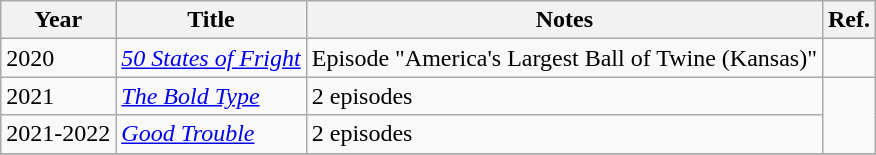<table class="wikitable">
<tr>
<th>Year</th>
<th>Title</th>
<th>Notes</th>
<th>Ref.</th>
</tr>
<tr>
<td>2020</td>
<td><em><a href='#'>50 States of Fright</a></em></td>
<td>Episode "America's Largest Ball of Twine (Kansas)"</td>
<td></td>
</tr>
<tr>
<td>2021</td>
<td><em><a href='#'>The Bold Type</a></em></td>
<td>2 episodes</td>
<td rowspan=2></td>
</tr>
<tr>
<td>2021-2022</td>
<td><em><a href='#'>Good Trouble</a></em></td>
<td>2 episodes</td>
</tr>
<tr>
</tr>
</table>
